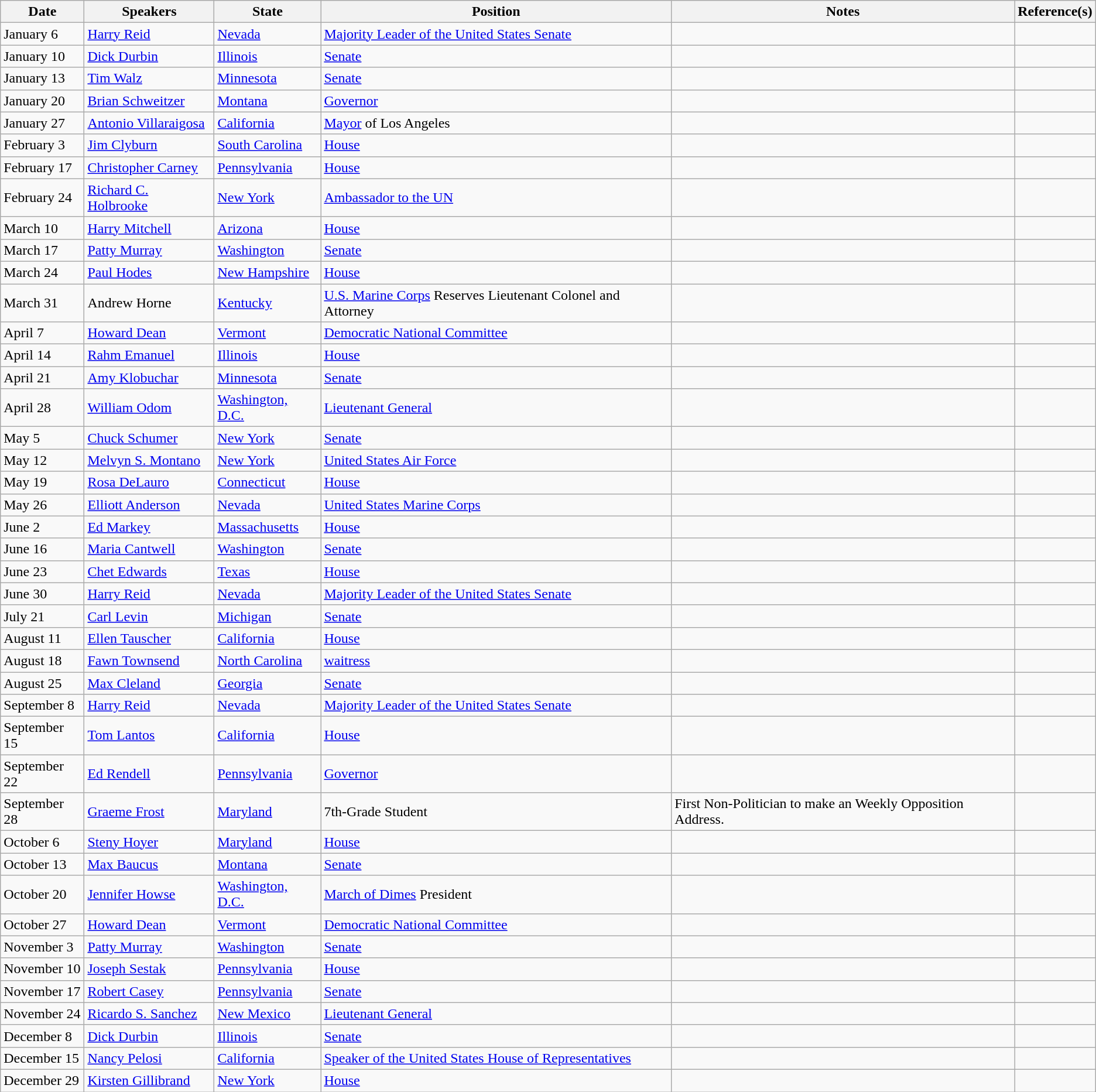<table class="wikitable sortable mw-collapsible mw-collapsed">
<tr>
<th style="text-align: center;">Date</th>
<th style="text-align: center;">Speakers</th>
<th style="text-align: center;">State</th>
<th style="text-align: center;">Position</th>
<th style="text-align: center;">Notes</th>
<th style="text-align: center;">Reference(s)</th>
</tr>
<tr>
<td>January 6</td>
<td><a href='#'>Harry Reid</a></td>
<td><a href='#'>Nevada</a></td>
<td><a href='#'>Majority Leader of the United States Senate</a></td>
<td></td>
<td></td>
</tr>
<tr>
<td>January 10</td>
<td><a href='#'>Dick Durbin</a></td>
<td><a href='#'>Illinois</a></td>
<td><a href='#'>Senate</a></td>
<td></td>
<td></td>
</tr>
<tr>
<td>January 13</td>
<td><a href='#'>Tim Walz</a></td>
<td><a href='#'>Minnesota</a></td>
<td><a href='#'>Senate</a></td>
<td></td>
<td></td>
</tr>
<tr>
<td>January 20</td>
<td><a href='#'>Brian Schweitzer</a></td>
<td><a href='#'>Montana</a></td>
<td><a href='#'>Governor</a></td>
<td></td>
<td></td>
</tr>
<tr>
<td>January 27</td>
<td><a href='#'>Antonio Villaraigosa</a></td>
<td><a href='#'>California</a></td>
<td><a href='#'>Mayor</a> of Los Angeles</td>
<td></td>
<td></td>
</tr>
<tr>
<td>February 3</td>
<td><a href='#'>Jim Clyburn</a></td>
<td><a href='#'>South Carolina</a></td>
<td><a href='#'>House</a></td>
<td></td>
<td></td>
</tr>
<tr>
<td>February 17</td>
<td><a href='#'>Christopher Carney</a></td>
<td><a href='#'>Pennsylvania</a></td>
<td><a href='#'>House</a></td>
<td></td>
<td></td>
</tr>
<tr>
<td>February 24</td>
<td><a href='#'>Richard C. Holbrooke</a></td>
<td><a href='#'>New York</a></td>
<td><a href='#'>Ambassador to the UN</a></td>
<td></td>
<td></td>
</tr>
<tr>
<td>March 10</td>
<td><a href='#'>Harry Mitchell</a></td>
<td><a href='#'>Arizona</a></td>
<td><a href='#'>House</a></td>
<td></td>
<td></td>
</tr>
<tr>
<td>March 17</td>
<td><a href='#'>Patty Murray</a></td>
<td><a href='#'>Washington</a></td>
<td><a href='#'>Senate</a></td>
<td></td>
<td></td>
</tr>
<tr>
<td>March 24</td>
<td><a href='#'>Paul Hodes</a></td>
<td><a href='#'>New Hampshire</a></td>
<td><a href='#'>House</a></td>
<td></td>
<td></td>
</tr>
<tr>
<td>March 31</td>
<td>Andrew Horne</td>
<td><a href='#'>Kentucky</a></td>
<td><a href='#'>U.S. Marine Corps</a> Reserves Lieutenant Colonel and Attorney</td>
<td></td>
<td></td>
</tr>
<tr>
<td>April 7</td>
<td><a href='#'>Howard Dean</a></td>
<td><a href='#'>Vermont</a></td>
<td><a href='#'>Democratic National Committee</a></td>
<td></td>
<td></td>
</tr>
<tr>
<td>April 14</td>
<td><a href='#'>Rahm Emanuel</a></td>
<td><a href='#'>Illinois</a></td>
<td><a href='#'>House</a></td>
<td></td>
<td></td>
</tr>
<tr>
<td>April 21</td>
<td><a href='#'>Amy Klobuchar</a></td>
<td><a href='#'>Minnesota</a></td>
<td><a href='#'>Senate</a></td>
<td></td>
<td></td>
</tr>
<tr>
<td>April 28</td>
<td><a href='#'>William Odom</a></td>
<td><a href='#'>Washington, D.C.</a></td>
<td><a href='#'>Lieutenant General</a></td>
<td></td>
<td></td>
</tr>
<tr>
<td>May 5</td>
<td><a href='#'>Chuck Schumer</a></td>
<td><a href='#'>New York</a></td>
<td><a href='#'>Senate</a></td>
<td></td>
<td></td>
</tr>
<tr>
<td>May 12</td>
<td><a href='#'>Melvyn S. Montano</a></td>
<td><a href='#'>New York</a></td>
<td><a href='#'>United States Air Force</a></td>
<td></td>
<td></td>
</tr>
<tr>
<td>May 19</td>
<td><a href='#'>Rosa DeLauro</a></td>
<td><a href='#'>Connecticut</a></td>
<td><a href='#'>House</a></td>
<td></td>
<td></td>
</tr>
<tr>
<td>May 26</td>
<td><a href='#'>Elliott Anderson</a></td>
<td><a href='#'>Nevada</a></td>
<td><a href='#'>United States Marine Corps</a></td>
<td></td>
<td></td>
</tr>
<tr>
<td>June 2</td>
<td><a href='#'>Ed Markey</a></td>
<td><a href='#'>Massachusetts</a></td>
<td><a href='#'>House</a></td>
<td></td>
<td></td>
</tr>
<tr>
<td>June 16</td>
<td><a href='#'>Maria Cantwell</a></td>
<td><a href='#'>Washington</a></td>
<td><a href='#'>Senate</a></td>
<td></td>
<td></td>
</tr>
<tr>
<td>June 23</td>
<td><a href='#'>Chet Edwards</a></td>
<td><a href='#'>Texas</a></td>
<td><a href='#'>House</a></td>
<td></td>
<td></td>
</tr>
<tr>
<td>June 30</td>
<td><a href='#'>Harry Reid</a></td>
<td><a href='#'>Nevada</a></td>
<td><a href='#'>Majority Leader of the United States Senate</a></td>
<td></td>
<td></td>
</tr>
<tr>
<td>July 21</td>
<td><a href='#'>Carl Levin</a></td>
<td><a href='#'>Michigan</a></td>
<td><a href='#'>Senate</a></td>
<td></td>
<td></td>
</tr>
<tr>
<td>August 11</td>
<td><a href='#'>Ellen Tauscher</a></td>
<td><a href='#'>California</a></td>
<td><a href='#'>House</a></td>
<td></td>
<td></td>
</tr>
<tr>
<td>August 18</td>
<td><a href='#'>Fawn Townsend</a></td>
<td><a href='#'>North Carolina</a></td>
<td><a href='#'>waitress</a></td>
<td></td>
<td></td>
</tr>
<tr>
<td>August 25</td>
<td><a href='#'>Max Cleland</a></td>
<td><a href='#'>Georgia</a></td>
<td><a href='#'>Senate</a></td>
<td></td>
<td></td>
</tr>
<tr>
<td>September 8</td>
<td><a href='#'>Harry Reid</a></td>
<td><a href='#'>Nevada</a></td>
<td><a href='#'>Majority Leader of the United States Senate</a></td>
<td></td>
<td></td>
</tr>
<tr>
<td>September 15</td>
<td><a href='#'>Tom Lantos</a></td>
<td><a href='#'>California</a></td>
<td><a href='#'>House</a></td>
<td></td>
<td></td>
</tr>
<tr>
<td>September 22</td>
<td><a href='#'>Ed Rendell</a></td>
<td><a href='#'>Pennsylvania</a></td>
<td><a href='#'>Governor</a></td>
<td></td>
<td></td>
</tr>
<tr>
<td>September 28</td>
<td><a href='#'>Graeme Frost</a></td>
<td><a href='#'>Maryland</a></td>
<td>7th-Grade Student</td>
<td>First Non-Politician to make an Weekly Opposition Address.</td>
<td></td>
</tr>
<tr>
<td>October 6</td>
<td><a href='#'>Steny Hoyer</a></td>
<td><a href='#'>Maryland</a></td>
<td><a href='#'>House</a></td>
<td></td>
<td></td>
</tr>
<tr>
<td>October 13</td>
<td><a href='#'>Max Baucus</a></td>
<td><a href='#'>Montana</a></td>
<td><a href='#'>Senate</a></td>
<td></td>
<td></td>
</tr>
<tr>
<td>October 20</td>
<td><a href='#'>Jennifer Howse</a></td>
<td><a href='#'>Washington, D.C.</a></td>
<td><a href='#'>March of Dimes</a> President</td>
<td></td>
<td></td>
</tr>
<tr>
<td>October 27</td>
<td><a href='#'>Howard Dean</a></td>
<td><a href='#'>Vermont</a></td>
<td><a href='#'>Democratic National Committee</a></td>
<td></td>
<td></td>
</tr>
<tr>
<td>November 3</td>
<td><a href='#'>Patty Murray</a></td>
<td><a href='#'>Washington</a></td>
<td><a href='#'>Senate</a></td>
<td></td>
<td></td>
</tr>
<tr>
<td>November 10</td>
<td><a href='#'>Joseph Sestak</a></td>
<td><a href='#'>Pennsylvania</a></td>
<td><a href='#'>House</a></td>
<td></td>
<td></td>
</tr>
<tr>
<td>November 17</td>
<td><a href='#'>Robert Casey</a></td>
<td><a href='#'>Pennsylvania</a></td>
<td><a href='#'>Senate</a></td>
<td></td>
<td></td>
</tr>
<tr>
<td>November 24</td>
<td><a href='#'>Ricardo S. Sanchez</a></td>
<td><a href='#'>New Mexico</a></td>
<td><a href='#'>Lieutenant General</a></td>
<td></td>
<td></td>
</tr>
<tr>
<td>December 8</td>
<td><a href='#'>Dick Durbin</a></td>
<td><a href='#'>Illinois</a></td>
<td><a href='#'>Senate</a></td>
<td></td>
<td></td>
</tr>
<tr>
<td>December 15</td>
<td><a href='#'>Nancy Pelosi</a></td>
<td><a href='#'>California</a></td>
<td><a href='#'>Speaker of the United States House of Representatives</a></td>
<td></td>
<td></td>
</tr>
<tr>
<td>December 29</td>
<td><a href='#'>Kirsten Gillibrand</a></td>
<td><a href='#'>New York</a></td>
<td><a href='#'>House</a></td>
<td></td>
<td></td>
</tr>
</table>
